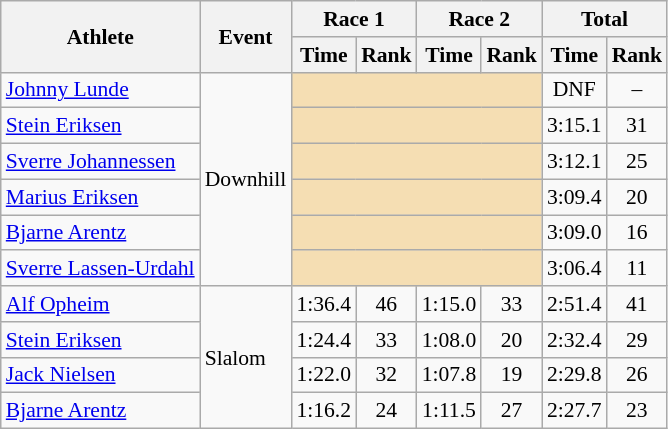<table class="wikitable" style="font-size:90%">
<tr>
<th rowspan="2">Athlete</th>
<th rowspan="2">Event</th>
<th colspan="2">Race 1</th>
<th colspan="2">Race 2</th>
<th colspan="2">Total</th>
</tr>
<tr>
<th>Time</th>
<th>Rank</th>
<th>Time</th>
<th>Rank</th>
<th>Time</th>
<th>Rank</th>
</tr>
<tr>
<td><a href='#'>Johnny Lunde</a></td>
<td rowspan="6">Downhill</td>
<td colspan="4" bgcolor="wheat"></td>
<td align="center">DNF</td>
<td align="center">–</td>
</tr>
<tr>
<td><a href='#'>Stein Eriksen</a></td>
<td colspan="4" bgcolor="wheat"></td>
<td align="center">3:15.1</td>
<td align="center">31</td>
</tr>
<tr>
<td><a href='#'>Sverre Johannessen</a></td>
<td colspan="4" bgcolor="wheat"></td>
<td align="center">3:12.1</td>
<td align="center">25</td>
</tr>
<tr>
<td><a href='#'>Marius Eriksen</a></td>
<td colspan="4" bgcolor="wheat"></td>
<td align="center">3:09.4</td>
<td align="center">20</td>
</tr>
<tr>
<td><a href='#'>Bjarne Arentz</a></td>
<td colspan="4" bgcolor="wheat"></td>
<td align="center">3:09.0</td>
<td align="center">16</td>
</tr>
<tr>
<td><a href='#'>Sverre Lassen-Urdahl</a></td>
<td colspan="4" bgcolor="wheat"></td>
<td align="center">3:06.4</td>
<td align="center">11</td>
</tr>
<tr>
<td><a href='#'>Alf Opheim</a></td>
<td rowspan="4">Slalom</td>
<td align="center">1:36.4</td>
<td align="center">46</td>
<td align="center">1:15.0</td>
<td align="center">33</td>
<td align="center">2:51.4</td>
<td align="center">41</td>
</tr>
<tr>
<td><a href='#'>Stein Eriksen</a></td>
<td align="center">1:24.4</td>
<td align="center">33</td>
<td align="center">1:08.0</td>
<td align="center">20</td>
<td align="center">2:32.4</td>
<td align="center">29</td>
</tr>
<tr>
<td><a href='#'>Jack Nielsen</a></td>
<td align="center">1:22.0</td>
<td align="center">32</td>
<td align="center">1:07.8</td>
<td align="center">19</td>
<td align="center">2:29.8</td>
<td align="center">26</td>
</tr>
<tr>
<td><a href='#'>Bjarne Arentz</a></td>
<td align="center">1:16.2</td>
<td align="center">24</td>
<td align="center">1:11.5</td>
<td align="center">27</td>
<td align="center">2:27.7</td>
<td align="center">23</td>
</tr>
</table>
